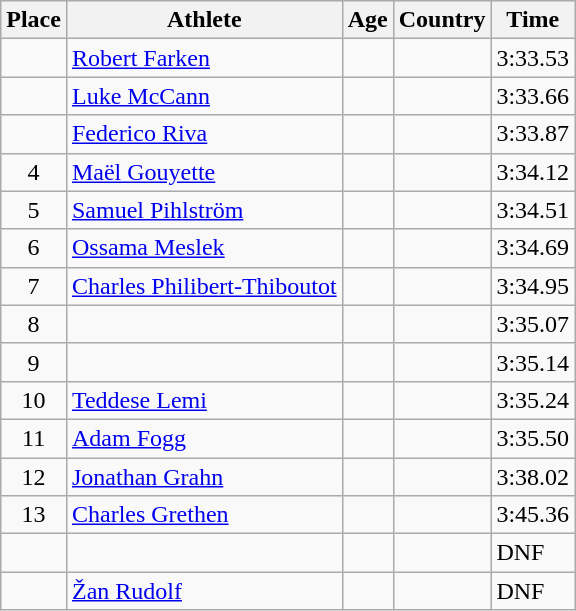<table class="wikitable mw-datatable sortable">
<tr>
<th>Place</th>
<th>Athlete</th>
<th>Age</th>
<th>Country</th>
<th>Time</th>
</tr>
<tr>
<td align=center></td>
<td><a href='#'>Robert Farken</a></td>
<td></td>
<td></td>
<td>3:33.53</td>
</tr>
<tr>
<td align=center></td>
<td><a href='#'>Luke McCann</a></td>
<td></td>
<td></td>
<td>3:33.66</td>
</tr>
<tr>
<td align=center></td>
<td><a href='#'>Federico Riva</a></td>
<td></td>
<td></td>
<td>3:33.87</td>
</tr>
<tr>
<td align=center>4</td>
<td><a href='#'>Maël Gouyette</a></td>
<td></td>
<td></td>
<td>3:34.12</td>
</tr>
<tr>
<td align=center>5</td>
<td><a href='#'>Samuel Pihlström</a></td>
<td></td>
<td></td>
<td>3:34.51</td>
</tr>
<tr>
<td align=center>6</td>
<td><a href='#'>Ossama Meslek</a></td>
<td></td>
<td></td>
<td>3:34.69</td>
</tr>
<tr>
<td align=center>7</td>
<td><a href='#'>Charles Philibert-Thiboutot</a></td>
<td></td>
<td></td>
<td>3:34.95</td>
</tr>
<tr>
<td align=center>8</td>
<td></td>
<td></td>
<td></td>
<td>3:35.07</td>
</tr>
<tr>
<td align=center>9</td>
<td></td>
<td></td>
<td></td>
<td>3:35.14</td>
</tr>
<tr>
<td align=center>10</td>
<td><a href='#'>Teddese Lemi</a></td>
<td></td>
<td></td>
<td>3:35.24</td>
</tr>
<tr>
<td align=center>11</td>
<td><a href='#'>Adam Fogg</a></td>
<td></td>
<td></td>
<td>3:35.50</td>
</tr>
<tr>
<td align=center>12</td>
<td><a href='#'>Jonathan Grahn</a></td>
<td></td>
<td></td>
<td>3:38.02</td>
</tr>
<tr>
<td align=center>13</td>
<td><a href='#'>Charles Grethen</a></td>
<td></td>
<td></td>
<td>3:45.36</td>
</tr>
<tr>
<td align=center></td>
<td></td>
<td></td>
<td></td>
<td>DNF</td>
</tr>
<tr>
<td align=center></td>
<td><a href='#'>Žan Rudolf</a></td>
<td></td>
<td></td>
<td>DNF</td>
</tr>
</table>
